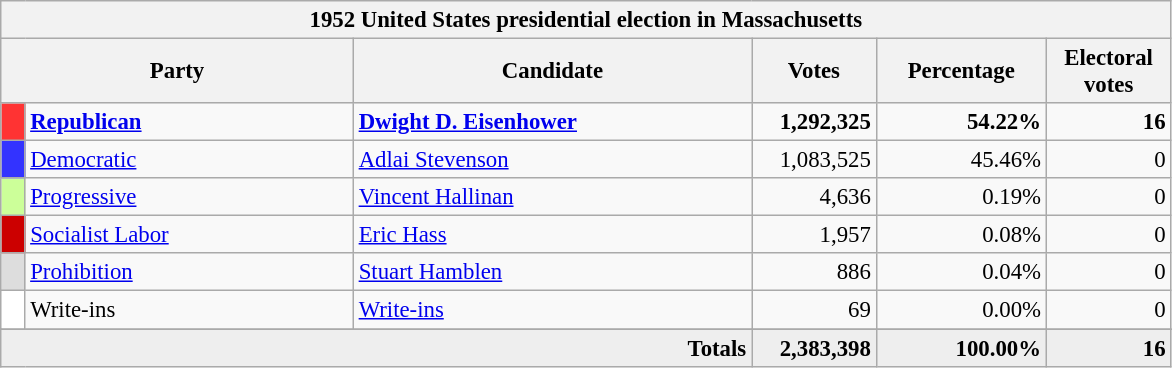<table class="wikitable" style="font-size: 95%;">
<tr>
<th colspan="6">1952 United States presidential election in Massachusetts</th>
</tr>
<tr>
<th colspan="2" style="width: 15em">Party</th>
<th style="width: 17em">Candidate</th>
<th style="width: 5em">Votes</th>
<th style="width: 7em">Percentage</th>
<th style="width: 5em">Electoral votes</th>
</tr>
<tr>
<th style="background-color:#FF3333; width: 3px"></th>
<td style="width: 130px"><strong><a href='#'>Republican</a></strong></td>
<td><strong><a href='#'>Dwight D. Eisenhower</a></strong></td>
<td align="right"><strong>1,292,325</strong></td>
<td align="right"><strong>54.22%</strong></td>
<td align="right"><strong>16</strong></td>
</tr>
<tr>
<th style="background-color:#3333FF; width: 3px"></th>
<td style="width: 130px"><a href='#'>Democratic</a></td>
<td><a href='#'>Adlai Stevenson</a></td>
<td align="right">1,083,525</td>
<td align="right">45.46%</td>
<td align="right">0</td>
</tr>
<tr>
<th style="background-color:#CCFF99; width: 3px"></th>
<td style="width: 130px"><a href='#'>Progressive</a></td>
<td><a href='#'>Vincent Hallinan</a></td>
<td align="right">4,636</td>
<td align="right">0.19%</td>
<td align="right">0</td>
</tr>
<tr>
<th style="background-color:#CC0000; width: 3px"></th>
<td style="width: 130px"><a href='#'>Socialist Labor</a></td>
<td><a href='#'>Eric Hass</a></td>
<td align="right">1,957</td>
<td align="right">0.08%</td>
<td align="right">0</td>
</tr>
<tr>
<th style="background-color:#DDDDDD; width: 3px"></th>
<td style="width: 130px"><a href='#'>Prohibition</a></td>
<td><a href='#'>Stuart Hamblen</a></td>
<td align="right">886</td>
<td align="right">0.04%</td>
<td align="right">0</td>
</tr>
<tr>
<th style="background-color:#FFFFFF; width: 3px"></th>
<td style="width: 130px">Write-ins</td>
<td><a href='#'>Write-ins</a></td>
<td align="right">69</td>
<td align="right">0.00%</td>
<td align="right">0</td>
</tr>
<tr>
</tr>
<tr bgcolor="#EEEEEE">
<td colspan="3" align="right"><strong>Totals</strong></td>
<td align="right"><strong>2,383,398</strong></td>
<td align="right"><strong>100.00%</strong></td>
<td align="right"><strong>16</strong></td>
</tr>
</table>
